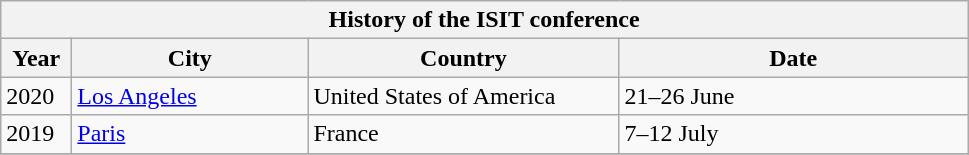<table class="wikitable" style="font-size: 100%" align="center" width:"100%">
<tr>
<th colspan=8>History of the ISIT conference</th>
</tr>
<tr>
<th width="40">Year</th>
<th width="150">City</th>
<th width="200">Country</th>
<th width="225">Date</th>
</tr>
<tr>
<td>2020</td>
<td><a href='#'>Los Angeles</a></td>
<td>United States of America</td>
<td>21–26 June</td>
</tr>
<tr>
<td>2019</td>
<td><a href='#'>Paris</a></td>
<td>France</td>
<td>7–12 July</td>
</tr>
<tr>
</tr>
</table>
